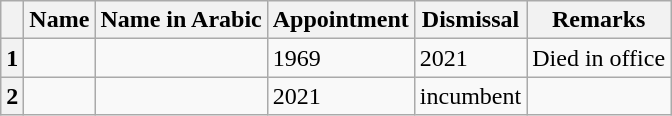<table class="wikitable">
<tr>
<th></th>
<th>Name</th>
<th>Name in Arabic</th>
<th>Appointment</th>
<th>Dismissal</th>
<th>Remarks</th>
</tr>
<tr>
<th>1</th>
<td></td>
<td></td>
<td>1969</td>
<td>2021</td>
<td>Died in office</td>
</tr>
<tr>
<th>2</th>
<td></td>
<td></td>
<td>2021</td>
<td>incumbent</td>
<td></td>
</tr>
</table>
